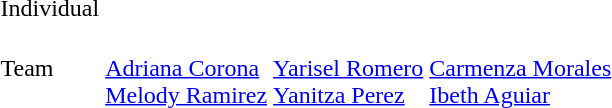<table>
<tr>
<td>Individual</td>
<td></td>
<td></td>
<td></td>
</tr>
<tr>
<td>Team</td>
<td><br><a href='#'>Adriana Corona</a><br><a href='#'>Melody Ramirez</a></td>
<td><br><a href='#'>Yarisel Romero</a><br><a href='#'>Yanitza Perez</a></td>
<td><br><a href='#'>Carmenza Morales</a><br><a href='#'>Ibeth Aguiar</a></td>
</tr>
</table>
